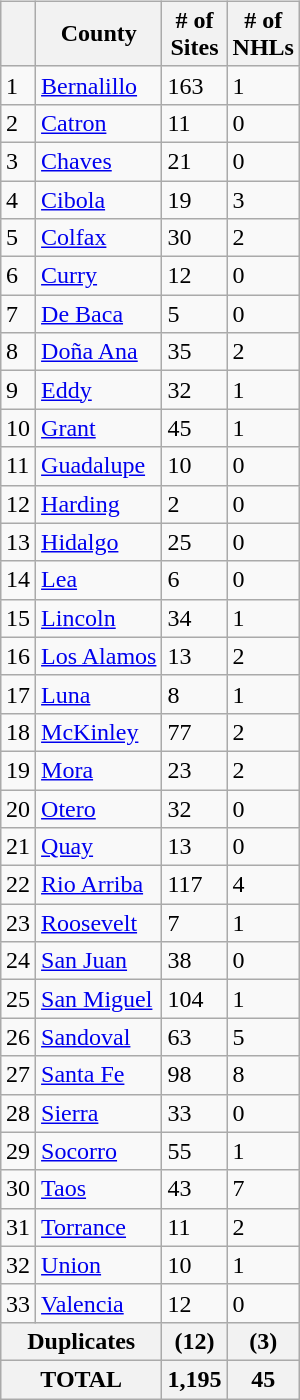<table width=100%>
<tr>
<td style="width:330px; vertical-align:top"><br>
</td>
<td style="width:330px; vertical-align:top" align=center><br><table class="wikitable sortable">
<tr>
<th></th>
<th><strong>County</strong></th>
<th><strong># of<br>Sites</strong></th>
<th><strong># of<br>NHLs</strong></th>
</tr>
<tr ->
<td>1</td>
<td><a href='#'>Bernalillo</a></td>
<td>163</td>
<td>1</td>
</tr>
<tr ->
<td>2</td>
<td><a href='#'>Catron</a></td>
<td>11</td>
<td>0</td>
</tr>
<tr ->
<td>3</td>
<td><a href='#'>Chaves</a></td>
<td>21</td>
<td>0</td>
</tr>
<tr ->
<td>4</td>
<td><a href='#'>Cibola</a></td>
<td>19</td>
<td>3</td>
</tr>
<tr ->
<td>5</td>
<td><a href='#'>Colfax</a></td>
<td>30</td>
<td>2</td>
</tr>
<tr ->
<td>6</td>
<td><a href='#'>Curry</a></td>
<td>12</td>
<td>0</td>
</tr>
<tr ->
<td>7</td>
<td><a href='#'>De Baca</a></td>
<td>5</td>
<td>0</td>
</tr>
<tr ->
<td>8</td>
<td><a href='#'>Doña Ana</a></td>
<td>35</td>
<td>2</td>
</tr>
<tr ->
<td>9</td>
<td><a href='#'>Eddy</a></td>
<td>32</td>
<td>1</td>
</tr>
<tr ->
<td>10</td>
<td><a href='#'>Grant</a></td>
<td>45</td>
<td>1</td>
</tr>
<tr ->
<td>11</td>
<td><a href='#'>Guadalupe</a></td>
<td>10</td>
<td>0</td>
</tr>
<tr ->
<td>12</td>
<td><a href='#'>Harding</a></td>
<td>2</td>
<td>0</td>
</tr>
<tr ->
<td>13</td>
<td><a href='#'>Hidalgo</a></td>
<td>25</td>
<td>0</td>
</tr>
<tr ->
<td>14</td>
<td><a href='#'>Lea</a></td>
<td>6</td>
<td>0</td>
</tr>
<tr ->
<td>15</td>
<td><a href='#'>Lincoln</a></td>
<td>34</td>
<td>1</td>
</tr>
<tr ->
<td>16</td>
<td><a href='#'>Los Alamos</a></td>
<td>13</td>
<td>2</td>
</tr>
<tr ->
<td>17</td>
<td><a href='#'>Luna</a></td>
<td>8</td>
<td>1</td>
</tr>
<tr ->
<td>18</td>
<td><a href='#'>McKinley</a></td>
<td>77</td>
<td>2</td>
</tr>
<tr ->
<td>19</td>
<td><a href='#'>Mora</a></td>
<td>23</td>
<td>2</td>
</tr>
<tr ->
<td>20</td>
<td><a href='#'>Otero</a></td>
<td>32</td>
<td>0</td>
</tr>
<tr ->
<td>21</td>
<td><a href='#'>Quay</a></td>
<td>13</td>
<td>0</td>
</tr>
<tr ->
<td>22</td>
<td><a href='#'>Rio Arriba</a></td>
<td>117</td>
<td>4</td>
</tr>
<tr ->
<td>23</td>
<td><a href='#'>Roosevelt</a></td>
<td>7</td>
<td>1</td>
</tr>
<tr ->
<td>24</td>
<td><a href='#'>San Juan</a></td>
<td>38</td>
<td>0</td>
</tr>
<tr ->
<td>25</td>
<td><a href='#'>San Miguel</a></td>
<td>104</td>
<td>1</td>
</tr>
<tr ->
<td>26</td>
<td><a href='#'>Sandoval</a></td>
<td>63</td>
<td>5</td>
</tr>
<tr ->
<td>27</td>
<td><a href='#'>Santa Fe</a></td>
<td>98</td>
<td>8</td>
</tr>
<tr ->
<td>28</td>
<td><a href='#'>Sierra</a></td>
<td>33</td>
<td>0</td>
</tr>
<tr ->
<td>29</td>
<td><a href='#'>Socorro</a></td>
<td>55</td>
<td>1</td>
</tr>
<tr ->
<td>30</td>
<td><a href='#'>Taos</a></td>
<td>43</td>
<td>7</td>
</tr>
<tr ->
<td>31</td>
<td><a href='#'>Torrance</a></td>
<td>11</td>
<td>2</td>
</tr>
<tr ->
<td>32</td>
<td><a href='#'>Union</a></td>
<td>10</td>
<td>1</td>
</tr>
<tr ->
<td>33</td>
<td><a href='#'>Valencia</a></td>
<td>12</td>
<td>0</td>
</tr>
<tr class="sortbottom">
<th colspan="2">Duplicates</th>
<th>(12)</th>
<th>(3)</th>
</tr>
<tr class="sortbottom">
<th colspan="2">TOTAL</th>
<th>1,195</th>
<th>45</th>
</tr>
</table>
</td>
<td style="width:330px; vertical-align:top"><br></td>
</tr>
</table>
